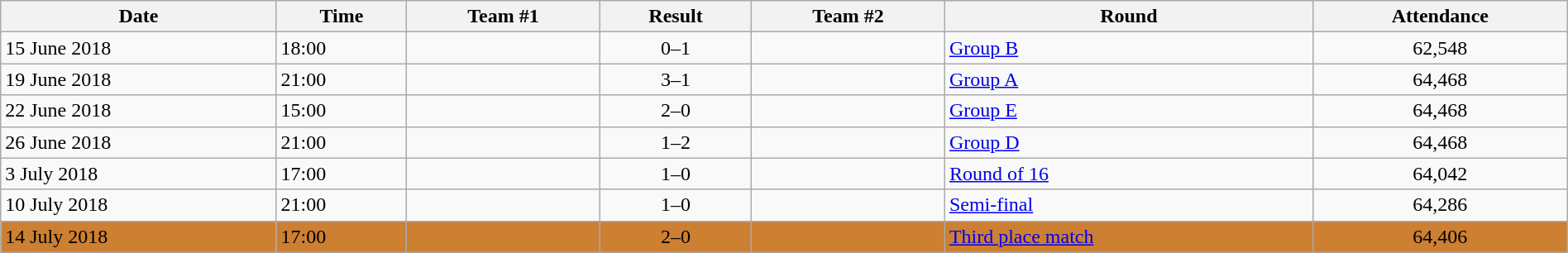<table class="wikitable" style="width:100%">
<tr>
<th>Date</th>
<th>Time</th>
<th>Team #1</th>
<th>Result</th>
<th>Team #2</th>
<th>Round</th>
<th>Attendance</th>
</tr>
<tr>
<td>15 June 2018</td>
<td>18:00</td>
<td></td>
<td style="text-align:center">0–1</td>
<td></td>
<td><a href='#'>Group B</a></td>
<td style="text-align:center">62,548</td>
</tr>
<tr>
<td>19 June 2018</td>
<td>21:00</td>
<td></td>
<td style="text-align:center">3–1</td>
<td></td>
<td><a href='#'>Group A</a></td>
<td style="text-align:center">64,468</td>
</tr>
<tr>
<td>22 June 2018</td>
<td>15:00</td>
<td></td>
<td style="text-align:center">2–0</td>
<td></td>
<td><a href='#'>Group E</a></td>
<td style="text-align:center">64,468</td>
</tr>
<tr>
<td>26 June 2018</td>
<td>21:00</td>
<td></td>
<td style="text-align:center">1–2</td>
<td></td>
<td><a href='#'>Group D</a></td>
<td style="text-align:center">64,468</td>
</tr>
<tr>
<td>3 July 2018</td>
<td>17:00</td>
<td></td>
<td style="text-align:center">1–0</td>
<td></td>
<td><a href='#'>Round of 16</a></td>
<td style="text-align:center">64,042</td>
</tr>
<tr>
<td>10 July 2018</td>
<td>21:00</td>
<td></td>
<td style="text-align:center">1–0</td>
<td></td>
<td><a href='#'>Semi-final</a></td>
<td style="text-align:center">64,286</td>
</tr>
<tr bgcolor=#CD7F32>
<td>14 July 2018</td>
<td>17:00</td>
<td></td>
<td style="text-align:center">2–0</td>
<td></td>
<td><a href='#'>Third place match</a></td>
<td style="text-align:center">64,406</td>
</tr>
</table>
